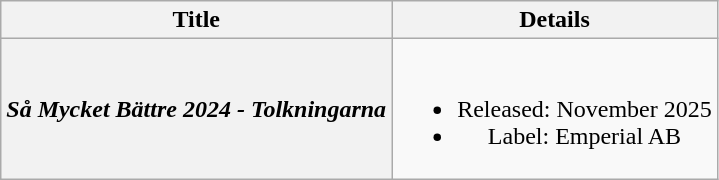<table class="wikitable plainrowheaders" style="text-align:center;" border="1">
<tr>
<th>Title</th>
<th>Details</th>
</tr>
<tr>
<th scope="row"><em>Så Mycket Bättre 2024 - Tolkningarna</em></th>
<td><br><ul><li>Released: November 2025</li><li>Label: Emperial AB</li></ul></td>
</tr>
</table>
